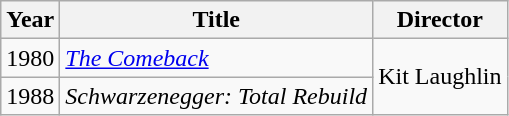<table class="wikitable">
<tr>
<th>Year</th>
<th>Title</th>
<th>Director</th>
</tr>
<tr>
<td>1980</td>
<td><em><a href='#'>The Comeback</a></em></td>
<td rowspan=2>Kit Laughlin</td>
</tr>
<tr>
<td>1988</td>
<td><em>Schwarzenegger: Total Rebuild</em></td>
</tr>
</table>
